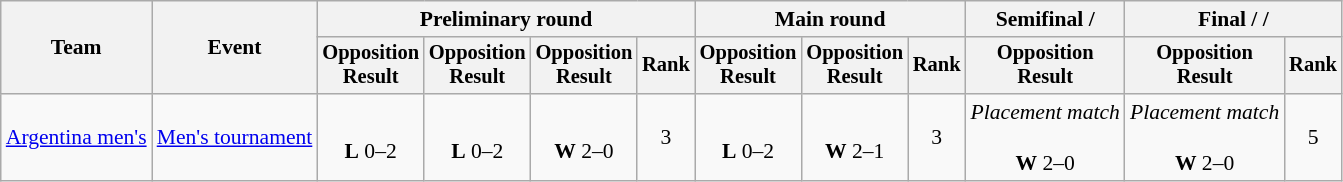<table class=wikitable style=font-size:90%>
<tr>
<th rowspan=2>Team</th>
<th rowspan=2>Event</th>
<th colspan=4>Preliminary round</th>
<th colspan=3>Main round</th>
<th>Semifinal / </th>
<th colspan=2>Final /  / </th>
</tr>
<tr style=font-size:95%>
<th>Opposition<br>Result</th>
<th>Opposition<br>Result</th>
<th>Opposition<br>Result</th>
<th>Rank</th>
<th>Opposition<br>Result</th>
<th>Opposition<br>Result</th>
<th>Rank</th>
<th>Opposition<br>Result</th>
<th>Opposition<br>Result</th>
<th>Rank</th>
</tr>
<tr align=center>
<td align=left><a href='#'>Argentina men's</a></td>
<td align=left><a href='#'>Men's tournament</a></td>
<td><br><strong>L</strong> 0–2</td>
<td><br><strong>L</strong> 0–2</td>
<td><br><strong>W</strong> 2–0</td>
<td>3</td>
<td><br><strong>L</strong> 0–2</td>
<td><br><strong>W</strong> 2–1</td>
<td>3</td>
<td><em>Placement match</em><br><br><strong>W</strong> 2–0</td>
<td><em>Placement match</em><br><br><strong>W</strong> 2–0</td>
<td>5</td>
</tr>
</table>
